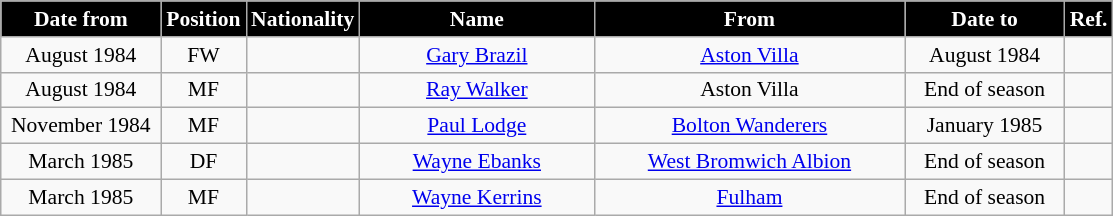<table class="wikitable" style="text-align:center; font-size:90%; ">
<tr>
<th style="background:#000000; color:white; width:100px;">Date from</th>
<th style="background:#000000; color:white; width:50px;">Position</th>
<th style="background:#000000; color:white; width:50px;">Nationality</th>
<th style="background:#000000; color:white; width:150px;">Name</th>
<th style="background:#000000; color:white; width:200px;">From</th>
<th style="background:#000000; color:white; width:100px;">Date to</th>
<th style="background:#000000; color:white; width:25px;">Ref.</th>
</tr>
<tr>
<td>August 1984</td>
<td>FW</td>
<td></td>
<td><a href='#'>Gary Brazil</a></td>
<td><a href='#'>Aston Villa</a></td>
<td>August 1984</td>
<td></td>
</tr>
<tr>
<td>August 1984</td>
<td>MF</td>
<td></td>
<td><a href='#'>Ray Walker</a></td>
<td>Aston Villa</td>
<td>End of season</td>
<td></td>
</tr>
<tr>
<td>November 1984</td>
<td>MF</td>
<td></td>
<td><a href='#'>Paul Lodge</a></td>
<td><a href='#'>Bolton Wanderers</a></td>
<td>January 1985</td>
<td></td>
</tr>
<tr>
<td>March 1985</td>
<td>DF</td>
<td></td>
<td><a href='#'>Wayne Ebanks</a></td>
<td><a href='#'>West Bromwich Albion</a></td>
<td>End of season</td>
<td></td>
</tr>
<tr>
<td>March 1985</td>
<td>MF</td>
<td></td>
<td><a href='#'>Wayne Kerrins</a></td>
<td><a href='#'>Fulham</a></td>
<td>End of season</td>
<td></td>
</tr>
</table>
